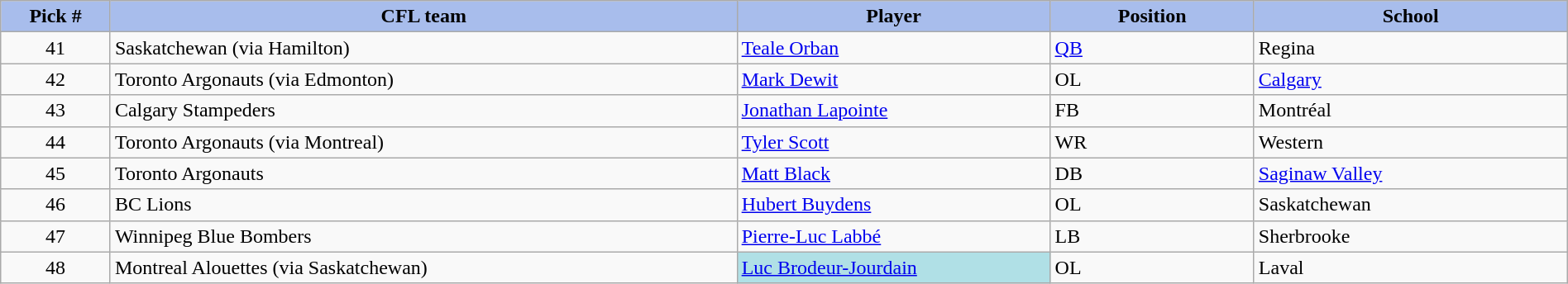<table class="wikitable" style="width: 100%">
<tr>
<th style="background:#A8BDEC;" width=7%>Pick #</th>
<th width=40% style="background:#A8BDEC;">CFL team</th>
<th width=20% style="background:#A8BDEC;">Player</th>
<th width=13% style="background:#A8BDEC;">Position</th>
<th width=20% style="background:#A8BDEC;">School</th>
</tr>
<tr>
<td align=center>41</td>
<td>Saskatchewan (via Hamilton)</td>
<td><a href='#'>Teale Orban</a></td>
<td><a href='#'>QB</a></td>
<td>Regina</td>
</tr>
<tr>
<td align=center>42</td>
<td>Toronto Argonauts (via Edmonton)</td>
<td><a href='#'>Mark Dewit</a></td>
<td>OL</td>
<td><a href='#'>Calgary</a></td>
</tr>
<tr>
<td align=center>43</td>
<td>Calgary Stampeders</td>
<td><a href='#'>Jonathan Lapointe</a></td>
<td>FB</td>
<td>Montréal</td>
</tr>
<tr>
<td align=center>44</td>
<td>Toronto Argonauts (via Montreal)</td>
<td><a href='#'>Tyler Scott</a></td>
<td>WR</td>
<td>Western</td>
</tr>
<tr>
<td align=center>45</td>
<td>Toronto Argonauts</td>
<td><a href='#'>Matt Black</a></td>
<td>DB</td>
<td><a href='#'>Saginaw Valley</a></td>
</tr>
<tr>
<td align=center>46</td>
<td>BC Lions</td>
<td><a href='#'>Hubert Buydens</a></td>
<td>OL</td>
<td>Saskatchewan</td>
</tr>
<tr>
<td align=center>47</td>
<td>Winnipeg Blue Bombers</td>
<td><a href='#'>Pierre-Luc Labbé</a></td>
<td>LB</td>
<td>Sherbrooke</td>
</tr>
<tr>
<td align=center>48</td>
<td>Montreal Alouettes (via Saskatchewan)</td>
<td bgcolor="#B0E0E6"><a href='#'>Luc Brodeur-Jourdain</a></td>
<td>OL</td>
<td>Laval</td>
</tr>
</table>
